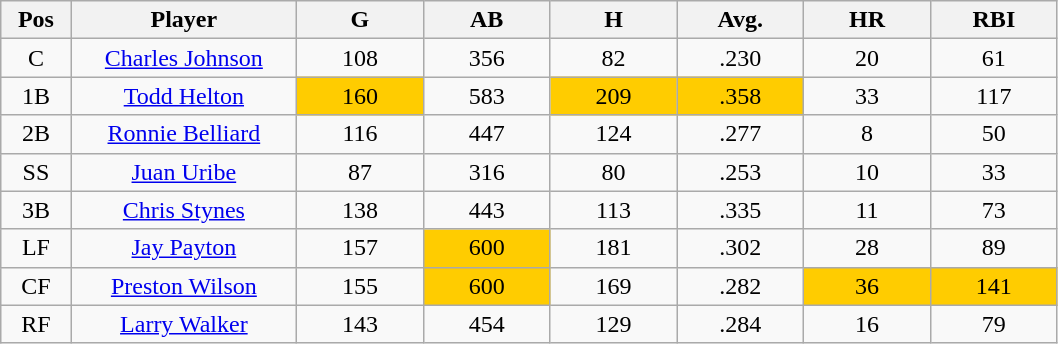<table class="wikitable sortable">
<tr>
<th bgcolor="#DDDDFF" width="5%">Pos</th>
<th bgcolor="#DDDDFF" width="16%">Player</th>
<th bgcolor="#DDDDFF" width="9%">G</th>
<th bgcolor="#DDDDFF" width="9%">AB</th>
<th bgcolor="#DDDDFF" width="9%">H</th>
<th bgcolor="#DDDDFF" width="9%">Avg.</th>
<th bgcolor="#DDDDFF" width="9%">HR</th>
<th bgcolor="#DDDDFF" width="9%">RBI</th>
</tr>
<tr align="center">
<td>C</td>
<td><a href='#'>Charles Johnson</a></td>
<td>108</td>
<td>356</td>
<td>82</td>
<td>.230</td>
<td>20</td>
<td>61</td>
</tr>
<tr align="center">
<td>1B</td>
<td><a href='#'>Todd Helton</a></td>
<td bgcolor="#FFCC00">160</td>
<td>583</td>
<td bgcolor="#FFCC00">209</td>
<td bgcolor="#FFCC00">.358</td>
<td>33</td>
<td>117</td>
</tr>
<tr align="center">
<td>2B</td>
<td><a href='#'>Ronnie Belliard</a></td>
<td>116</td>
<td>447</td>
<td>124</td>
<td>.277</td>
<td>8</td>
<td>50</td>
</tr>
<tr align="center">
<td>SS</td>
<td><a href='#'>Juan Uribe</a></td>
<td>87</td>
<td>316</td>
<td>80</td>
<td>.253</td>
<td>10</td>
<td>33</td>
</tr>
<tr align="center">
<td>3B</td>
<td><a href='#'>Chris Stynes</a></td>
<td>138</td>
<td>443</td>
<td>113</td>
<td>.335</td>
<td>11</td>
<td>73</td>
</tr>
<tr align="center">
<td>LF</td>
<td><a href='#'>Jay Payton</a></td>
<td>157</td>
<td bgcolor="#FFCC00">600</td>
<td>181</td>
<td>.302</td>
<td>28</td>
<td>89</td>
</tr>
<tr align="center">
<td>CF</td>
<td><a href='#'>Preston Wilson</a></td>
<td>155</td>
<td bgcolor="#FFCC00">600</td>
<td>169</td>
<td>.282</td>
<td bgcolor="#FFCC00">36</td>
<td bgcolor="#FFCC00">141</td>
</tr>
<tr align="center">
<td>RF</td>
<td><a href='#'>Larry Walker</a></td>
<td>143</td>
<td>454</td>
<td>129</td>
<td>.284</td>
<td>16</td>
<td>79</td>
</tr>
</table>
